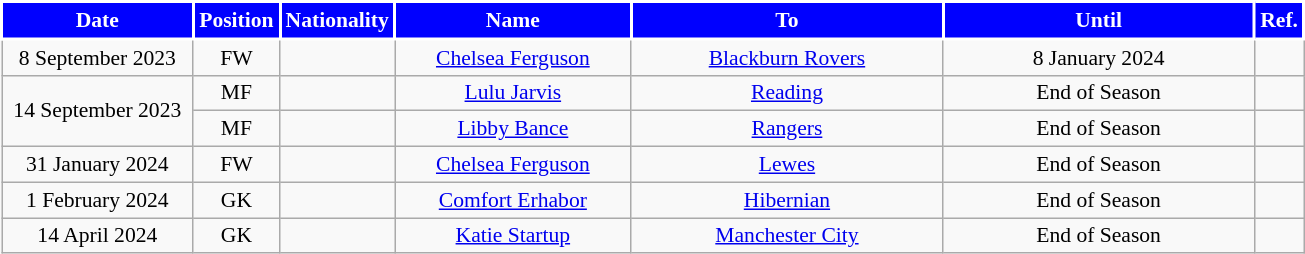<table class="wikitable" style="text-align:center; font-size:90%; ">
<tr>
<th style="background:#0000FF;color:white;border:2px solid #ffffff; width:120px;">Date</th>
<th style="background:#0000FF;color:white;border:2px solid #ffffff; width:50px;">Position</th>
<th style="background:#0000FF;color:white;border:2px solid #ffffff; width:50px;">Nationality</th>
<th style="background:#0000FF;color:white;border:2px solid #ffffff; width:150px;">Name</th>
<th style="background:#0000FF;color:white;border:2px solid #ffffff; width:200px;">To</th>
<th style="background:#0000FF;color:white;border:2px solid #ffffff; width:200px;">Until</th>
<th style="background:#0000FF;color:white;border:2px solid #ffffff; width:25px;">Ref.</th>
</tr>
<tr>
<td>8 September 2023</td>
<td>FW</td>
<td></td>
<td><a href='#'>Chelsea Ferguson</a></td>
<td> <a href='#'>Blackburn Rovers</a></td>
<td>8 January 2024</td>
<td></td>
</tr>
<tr>
<td rowspan=2>14 September 2023</td>
<td>MF</td>
<td></td>
<td><a href='#'>Lulu Jarvis</a></td>
<td> <a href='#'>Reading</a></td>
<td>End of Season</td>
<td></td>
</tr>
<tr>
<td>MF</td>
<td></td>
<td><a href='#'>Libby Bance</a></td>
<td> <a href='#'>Rangers</a></td>
<td>End of Season</td>
<td></td>
</tr>
<tr>
<td>31 January 2024</td>
<td>FW</td>
<td></td>
<td><a href='#'>Chelsea Ferguson</a></td>
<td> <a href='#'>Lewes</a></td>
<td>End of Season</td>
<td></td>
</tr>
<tr>
<td>1 February 2024</td>
<td>GK</td>
<td></td>
<td><a href='#'>Comfort Erhabor</a></td>
<td> <a href='#'>Hibernian</a></td>
<td>End of Season</td>
<td></td>
</tr>
<tr>
<td>14 April 2024</td>
<td>GK</td>
<td></td>
<td><a href='#'>Katie Startup</a></td>
<td> <a href='#'>Manchester City</a></td>
<td>End of Season</td>
<td></td>
</tr>
</table>
